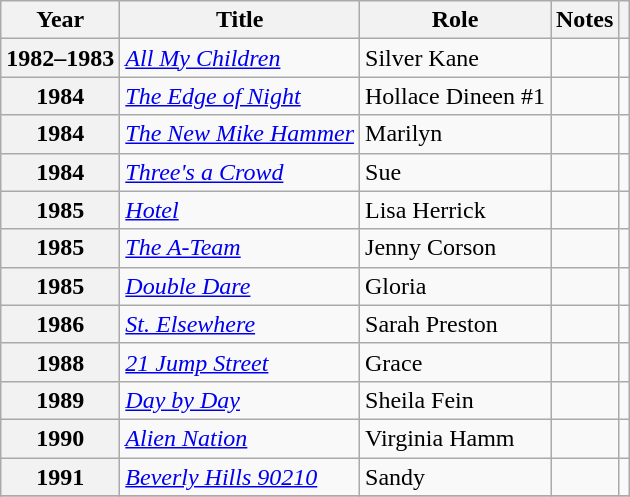<table class="wikitable plainrowheaders sortable" style="margin-right: 0;">
<tr>
<th scope="col">Year</th>
<th scope="col">Title</th>
<th scope="col">Role</th>
<th scope="col" class="unsortable">Notes</th>
<th scope="col" class="unsortable"></th>
</tr>
<tr>
<th scope="row">1982–1983</th>
<td><em> <a href='#'>All My Children</a> </em></td>
<td>Silver Kane</td>
<td></td>
<td style="text-align:center;"></td>
</tr>
<tr>
<th scope="row">1984</th>
<td><em> <a href='#'>The Edge of Night</a> </em></td>
<td>Hollace Dineen #1</td>
<td></td>
<td style="text-align:center;"></td>
</tr>
<tr>
<th scope="row">1984</th>
<td><em> <a href='#'>The New Mike Hammer</a> </em></td>
<td>Marilyn</td>
<td></td>
<td></td>
</tr>
<tr>
<th scope="row">1984</th>
<td><em> <a href='#'>Three's a Crowd</a> </em></td>
<td>Sue</td>
<td></td>
<td style="text-align:center;"></td>
</tr>
<tr>
<th scope="row">1985</th>
<td><em><a href='#'>Hotel</a></em></td>
<td>Lisa Herrick</td>
<td></td>
<td style="text-align:center;"></td>
</tr>
<tr>
<th scope="row">1985</th>
<td><em><a href='#'>The A-Team</a></em></td>
<td>Jenny Corson</td>
<td></td>
<td style="text-align:center;"></td>
</tr>
<tr>
<th scope="row">1985</th>
<td><em> <a href='#'>Double Dare</a> </em></td>
<td>Gloria</td>
<td></td>
<td style="text-align:center;"></td>
</tr>
<tr>
<th scope="row">1986</th>
<td><em> <a href='#'>St. Elsewhere</a> </em></td>
<td>Sarah Preston</td>
<td></td>
<td style="text-align:center;"></td>
</tr>
<tr>
<th scope="row">1988</th>
<td><em> <a href='#'>21 Jump Street</a> </em></td>
<td>Grace</td>
<td></td>
<td style="text-align:center;"></td>
</tr>
<tr>
<th scope="row">1989</th>
<td><em><a href='#'>Day by Day</a></em></td>
<td>Sheila Fein</td>
<td></td>
<td style="text-align:center;"></td>
</tr>
<tr>
<th scope="row">1990</th>
<td><em><a href='#'>Alien Nation</a></em></td>
<td>Virginia Hamm</td>
<td></td>
<td style="text-align:center;"></td>
</tr>
<tr>
<th scope="row">1991</th>
<td><em> <a href='#'>Beverly Hills 90210</a> </em></td>
<td>Sandy</td>
<td></td>
<td></td>
</tr>
<tr>
</tr>
</table>
